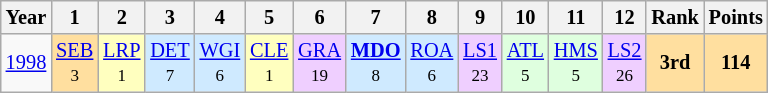<table class="wikitable" style="text-align:center; font-size:85%">
<tr>
<th>Year</th>
<th>1</th>
<th>2</th>
<th>3</th>
<th>4</th>
<th>5</th>
<th>6</th>
<th>7</th>
<th>8</th>
<th>9</th>
<th>10</th>
<th>11</th>
<th>12</th>
<th>Rank</th>
<th>Points</th>
</tr>
<tr>
<td><a href='#'>1998</a></td>
<td style="background:#ffdf9f;"><a href='#'>SEB</a><br><small>3</small></td>
<td style="background:#ffffbf;"><a href='#'>LRP</a><br><small>1</small></td>
<td style="background:#CFEAFF;"><a href='#'>DET</a><br><small>7</small></td>
<td style="background:#CFEAFF;"><a href='#'>WGI</a><br><small>6</small></td>
<td style="background:#ffffbf;"><a href='#'>CLE</a><br><small>1</small></td>
<td style="background:#EFCFFF;"><a href='#'>GRA</a><br><small>19</small></td>
<td style="background:#CFEAFF;"><strong><a href='#'>MDO</a></strong><br><small>8</small></td>
<td style="background:#CFEAFF;"><a href='#'>ROA</a><br><small>6</small></td>
<td style="background:#EFCFFF;"><a href='#'>LS1</a><br><small>23</small></td>
<td style="background:#DFFFDF;"><a href='#'>ATL</a><br><small>5</small></td>
<td style="background:#DFFFDF;"><a href='#'>HMS</a><br><small>5</small></td>
<td style="background:#EFCFFF;"><a href='#'>LS2</a><br><small>26</small></td>
<td style="background:#ffdf9f;"><strong>3rd</strong></td>
<td style="background:#ffdf9f;"><strong>114</strong></td>
</tr>
</table>
